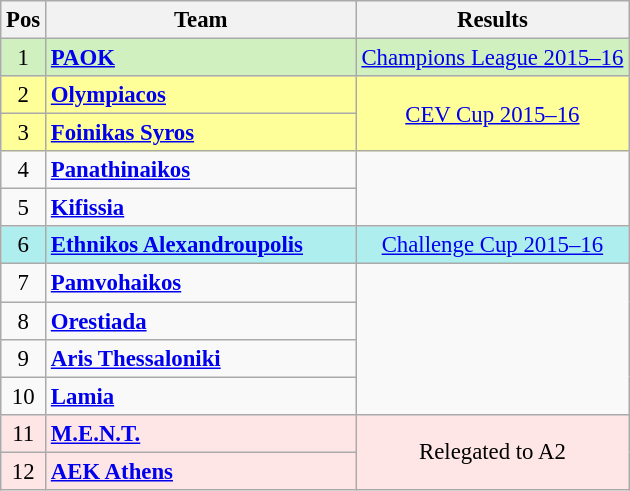<table class="wikitable" style="text-align: center; font-size:95%">
<tr>
<th width="20">Pos</th>
<th width="200">Team</th>
<th>Results</th>
</tr>
<tr bgcolor="D0F0C0">
<td>1</td>
<td align="left"><strong> <a href='#'>PAOK</a></strong></td>
<td><a href='#'>Champions League 2015–16</a></td>
</tr>
<tr bgcolor="FFFF99">
<td>2</td>
<td align="left"><strong><a href='#'>Olympiacos</a></strong></td>
<td rowspan=2><a href='#'>CEV Cup 2015–16</a></td>
</tr>
<tr bgcolor="FFFF99">
<td>3</td>
<td align="left"><strong> <a href='#'>Foinikas Syros</a></strong></td>
</tr>
<tr>
<td>4</td>
<td align="left"><strong><a href='#'>Panathinaikos</a></strong></td>
</tr>
<tr>
<td>5</td>
<td align="left"><strong><a href='#'>Kifissia</a></strong></td>
</tr>
<tr bgcolor="afeeee">
<td>6</td>
<td align="left"><strong><a href='#'>Ethnikos Alexandroupolis</a></strong></td>
<td><a href='#'>Challenge Cup 2015–16</a></td>
</tr>
<tr>
<td>7</td>
<td align="left"><strong> <a href='#'>Pamvohaikos</a></strong></td>
</tr>
<tr>
<td>8</td>
<td align="left"><strong><a href='#'>Orestiada</a></strong></td>
</tr>
<tr>
<td>9</td>
<td align="left"><strong><a href='#'>Aris Thessaloniki</a></strong></td>
</tr>
<tr>
<td>10</td>
<td align="left"><strong><a href='#'>Lamia</a></strong></td>
</tr>
<tr bgcolor="FFE6E6">
<td>11</td>
<td align="left"><strong> <a href='#'>M.E.N.T.</a></strong></td>
<td rowspan=2>Relegated to A2</td>
</tr>
<tr bgcolor="FFE6E6">
<td>12</td>
<td align="left"><strong> <a href='#'>AEK Athens</a></strong></td>
</tr>
</table>
